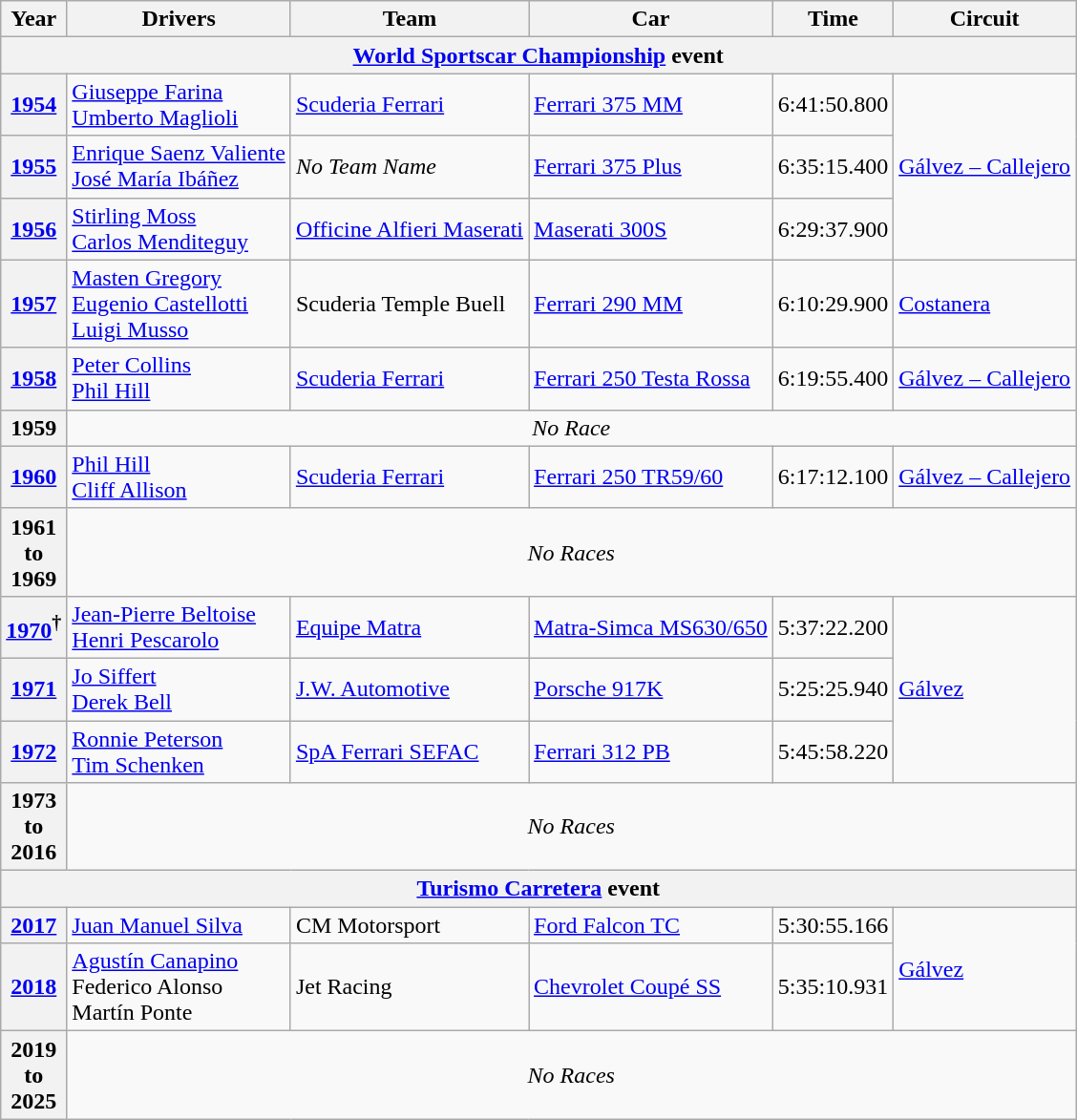<table class="wikitable" style="font-size: 100%;">
<tr>
<th>Year</th>
<th>Drivers</th>
<th>Team</th>
<th>Car</th>
<th>Time</th>
<th>Circuit</th>
</tr>
<tr>
<th colspan=6><a href='#'>World Sportscar Championship</a> event</th>
</tr>
<tr>
<th><a href='#'>1954</a></th>
<td> <a href='#'>Giuseppe Farina</a><br> <a href='#'>Umberto Maglioli</a></td>
<td> <a href='#'>Scuderia Ferrari</a></td>
<td><a href='#'>Ferrari 375 MM</a></td>
<td>6:41:50.800</td>
<td rowspan=3><a href='#'>Gálvez – Callejero</a></td>
</tr>
<tr>
<th><a href='#'>1955</a></th>
<td> <a href='#'>Enrique Saenz Valiente</a><br> <a href='#'>José María Ibáñez</a></td>
<td><em>No Team Name</em></td>
<td><a href='#'>Ferrari 375 Plus</a></td>
<td>6:35:15.400</td>
</tr>
<tr>
<th><a href='#'>1956</a></th>
<td> <a href='#'>Stirling Moss</a><br> <a href='#'>Carlos Menditeguy</a></td>
<td> <a href='#'>Officine Alfieri Maserati</a></td>
<td><a href='#'>Maserati 300S</a></td>
<td>6:29:37.900</td>
</tr>
<tr>
<th><a href='#'>1957</a></th>
<td> <a href='#'>Masten Gregory</a><br> <a href='#'>Eugenio Castellotti</a><br> <a href='#'>Luigi Musso</a></td>
<td> Scuderia Temple Buell</td>
<td><a href='#'>Ferrari 290 MM</a></td>
<td>6:10:29.900</td>
<td><a href='#'>Costanera</a></td>
</tr>
<tr>
<th><a href='#'>1958</a></th>
<td> <a href='#'>Peter Collins</a><br> <a href='#'>Phil Hill</a></td>
<td> <a href='#'>Scuderia Ferrari</a></td>
<td><a href='#'>Ferrari 250 Testa Rossa</a></td>
<td>6:19:55.400</td>
<td><a href='#'>Gálvez – Callejero</a></td>
</tr>
<tr>
<th>1959</th>
<td colspan=5 align="center"><em>No Race</em></td>
</tr>
<tr>
<th><a href='#'>1960</a></th>
<td> <a href='#'>Phil Hill</a><br> <a href='#'>Cliff Allison</a></td>
<td> <a href='#'>Scuderia Ferrari</a></td>
<td><a href='#'>Ferrari 250 TR59/60</a></td>
<td>6:17:12.100</td>
<td><a href='#'>Gálvez – Callejero</a></td>
</tr>
<tr>
<th>1961<br>to<br>1969</th>
<td colspan=5 align="center"><em>No Races</em></td>
</tr>
<tr>
<th><a href='#'>1970</a><sup>†</sup></th>
<td> <a href='#'>Jean-Pierre Beltoise</a><br> <a href='#'>Henri Pescarolo</a></td>
<td> <a href='#'>Equipe Matra</a></td>
<td><a href='#'>Matra-Simca MS630/650</a></td>
<td>5:37:22.200</td>
<td rowspan=3><a href='#'>Gálvez</a></td>
</tr>
<tr>
<th><a href='#'>1971</a></th>
<td> <a href='#'>Jo Siffert</a><br> <a href='#'>Derek Bell</a></td>
<td> <a href='#'>J.W. Automotive</a></td>
<td><a href='#'>Porsche 917K</a></td>
<td>5:25:25.940</td>
</tr>
<tr>
<th><a href='#'>1972</a></th>
<td> <a href='#'>Ronnie Peterson</a><br> <a href='#'>Tim Schenken</a></td>
<td> <a href='#'>SpA Ferrari SEFAC</a></td>
<td><a href='#'>Ferrari 312 PB</a></td>
<td>5:45:58.220</td>
</tr>
<tr>
<th>1973<br>to<br>2016</th>
<td colspan=5 align="center"><em>No Races</em></td>
</tr>
<tr>
<th colspan=6><a href='#'>Turismo Carretera</a> event</th>
</tr>
<tr>
<th><a href='#'>2017</a></th>
<td> <a href='#'>Juan Manuel Silva</a><br></td>
<td> CM Motorsport</td>
<td><a href='#'>Ford Falcon TC</a></td>
<td>5:30:55.166</td>
<td rowspan=2><a href='#'>Gálvez</a></td>
</tr>
<tr>
<th><a href='#'>2018</a></th>
<td> <a href='#'>Agustín Canapino</a><br> Federico Alonso<br> Martín Ponte</td>
<td> Jet Racing</td>
<td><a href='#'>Chevrolet Coupé SS</a></td>
<td>5:35:10.931</td>
</tr>
<tr>
<th>2019<br>to<br>2025</th>
<td colspan=5 align="center"><em>No Races</em></td>
</tr>
</table>
